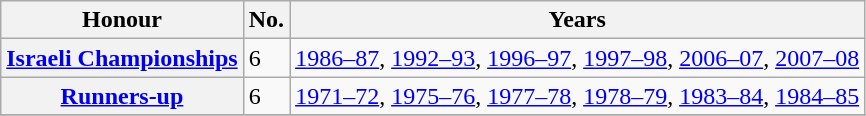<table class="wikitable plainrowheaders">
<tr>
<th scope=col>Honour</th>
<th scope=col>No.</th>
<th scope=col>Years</th>
</tr>
<tr>
<th scope=row><a href='#'>Israeli Championships</a></th>
<td>6</td>
<td><a href='#'>1986–87</a>, <a href='#'>1992–93</a>, <a href='#'>1996–97</a>, <a href='#'>1997–98</a>, <a href='#'>2006–07</a>, <a href='#'>2007–08</a></td>
</tr>
<tr>
<th scope=row><a href='#'>Runners-up</a></th>
<td>6</td>
<td><a href='#'>1971–72</a>, <a href='#'>1975–76</a>, <a href='#'>1977–78</a>, <a href='#'>1978–79</a>, <a href='#'>1983–84</a>, <a href='#'>1984–85</a></td>
</tr>
<tr>
</tr>
</table>
